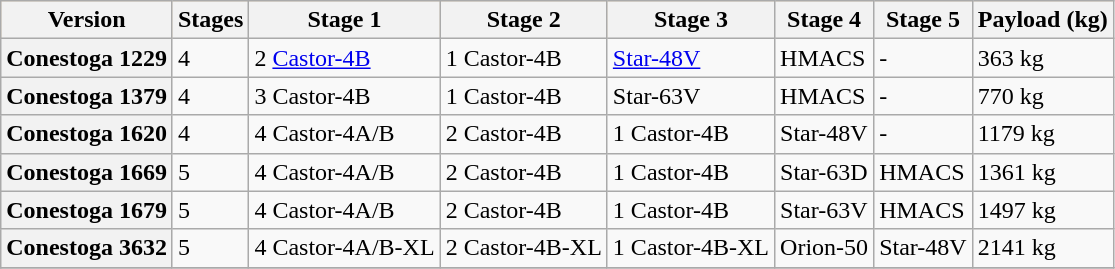<table class="wikitable">
<tr ---- style="background:#FFDEAD;">
<th>Version</th>
<th>Stages</th>
<th>Stage 1</th>
<th>Stage 2</th>
<th>Stage 3</th>
<th>Stage 4</th>
<th>Stage 5</th>
<th>Payload (kg)</th>
</tr>
<tr>
<th>Conestoga 1229</th>
<td>4</td>
<td>2 <a href='#'>Castor-4B</a></td>
<td>1 Castor-4B</td>
<td><a href='#'>Star-48V</a></td>
<td>HMACS</td>
<td>-</td>
<td>363 kg</td>
</tr>
<tr>
<th>Conestoga 1379</th>
<td>4</td>
<td>3 Castor-4B</td>
<td>1 Castor-4B</td>
<td>Star-63V</td>
<td>HMACS</td>
<td>-</td>
<td>770 kg</td>
</tr>
<tr>
<th>Conestoga 1620</th>
<td>4</td>
<td>4 Castor-4A/B</td>
<td>2 Castor-4B</td>
<td>1 Castor-4B</td>
<td>Star-48V</td>
<td>-</td>
<td>1179 kg</td>
</tr>
<tr>
<th>Conestoga 1669</th>
<td>5</td>
<td>4 Castor-4A/B</td>
<td>2 Castor-4B</td>
<td>1 Castor-4B</td>
<td>Star-63D</td>
<td>HMACS</td>
<td>1361 kg</td>
</tr>
<tr>
<th>Conestoga 1679</th>
<td>5</td>
<td>4 Castor-4A/B</td>
<td>2 Castor-4B</td>
<td>1 Castor-4B</td>
<td>Star-63V</td>
<td>HMACS</td>
<td>1497 kg</td>
</tr>
<tr>
<th>Conestoga 3632</th>
<td>5</td>
<td>4 Castor-4A/B-XL</td>
<td>2 Castor-4B-XL</td>
<td>1 Castor-4B-XL</td>
<td>Orion-50</td>
<td>Star-48V</td>
<td>2141 kg</td>
</tr>
<tr>
</tr>
</table>
